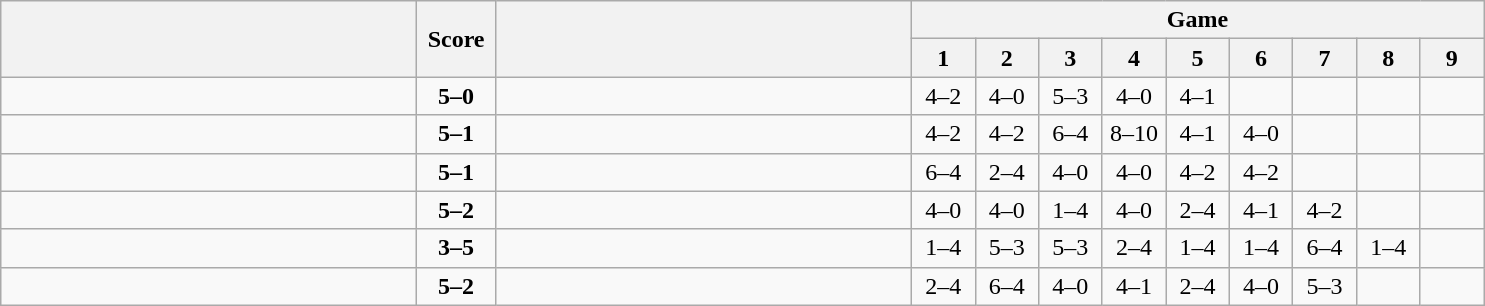<table class="wikitable" style="text-align: center;">
<tr>
<th rowspan=2 align="right" width="270"></th>
<th rowspan=2 width="45">Score</th>
<th rowspan=2 align="left" width="270"></th>
<th colspan=9>Game</th>
</tr>
<tr>
<th width="35">1</th>
<th width="35">2</th>
<th width="35">3</th>
<th width="35">4</th>
<th width="35">5</th>
<th width="35">6</th>
<th width="35">7</th>
<th width="35">8</th>
<th width="35">9</th>
</tr>
<tr>
<td align=left><strong><br> </strong></td>
<td align=center><strong>5–0</strong></td>
<td align=left><br></td>
<td>4–2</td>
<td>4–0</td>
<td>5–3</td>
<td>4–0</td>
<td>4–1</td>
<td></td>
<td></td>
<td></td>
<td></td>
</tr>
<tr>
<td align=left><strong><br></strong></td>
<td align=center><strong>5–1</strong></td>
<td align=left><br></td>
<td>4–2</td>
<td>4–2</td>
<td>6–4</td>
<td>8–10</td>
<td>4–1</td>
<td>4–0</td>
<td></td>
<td></td>
<td></td>
</tr>
<tr>
<td align=left><strong><br> </strong></td>
<td align=center><strong>5–1</strong></td>
<td align=left><br></td>
<td>6–4</td>
<td>2–4</td>
<td>4–0</td>
<td>4–0</td>
<td>4–2</td>
<td>4–2</td>
<td></td>
<td></td>
<td></td>
</tr>
<tr>
<td align=left><strong><br></strong></td>
<td align=center><strong>5–2</strong></td>
<td align=left><br></td>
<td>4–0</td>
<td>4–0</td>
<td>1–4</td>
<td>4–0</td>
<td>2–4</td>
<td>4–1</td>
<td>4–2</td>
<td></td>
<td></td>
</tr>
<tr>
<td align=left><br></td>
<td align=center><strong>3–5</strong></td>
<td align=left><strong><br></strong></td>
<td>1–4</td>
<td>5–3</td>
<td>5–3</td>
<td>2–4</td>
<td>1–4</td>
<td>1–4</td>
<td>6–4</td>
<td>1–4</td>
<td></td>
</tr>
<tr>
<td align=left><strong><br></strong></td>
<td align=center><strong>5–2</strong></td>
<td align=left><br></td>
<td>2–4</td>
<td>6–4</td>
<td>4–0</td>
<td>4–1</td>
<td>2–4</td>
<td>4–0</td>
<td>5–3</td>
<td></td>
<td></td>
</tr>
</table>
